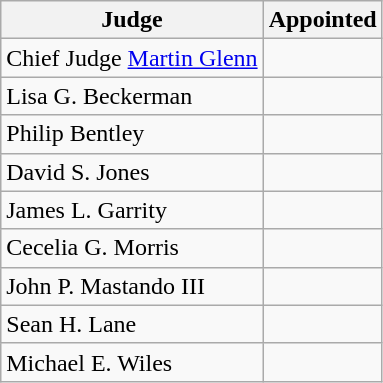<table class="sortable wikitable">
<tr>
<th>Judge</th>
<th>Appointed</th>
</tr>
<tr>
<td>Chief Judge <a href='#'>Martin Glenn</a></td>
<td></td>
</tr>
<tr>
<td>Lisa G. Beckerman</td>
<td></td>
</tr>
<tr>
<td>Philip Bentley</td>
<td></td>
</tr>
<tr>
<td>David S. Jones</td>
<td></td>
</tr>
<tr>
<td>James L. Garrity</td>
<td></td>
</tr>
<tr>
<td>Cecelia G. Morris</td>
<td></td>
</tr>
<tr>
<td>John P. Mastando III</td>
<td></td>
</tr>
<tr>
<td>Sean H. Lane</td>
<td></td>
</tr>
<tr>
<td>Michael E. Wiles</td>
<td></td>
</tr>
</table>
